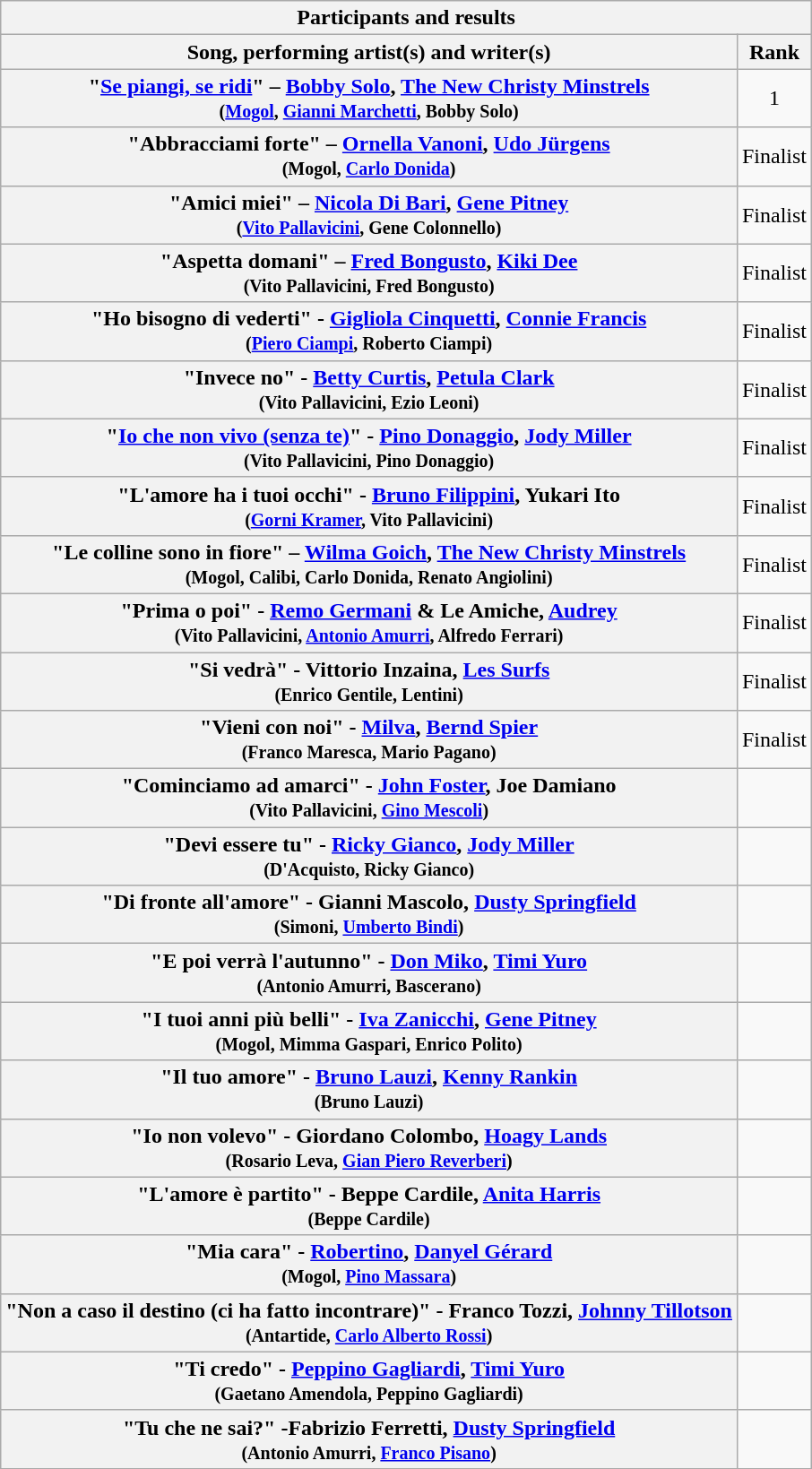<table class="plainrowheaders wikitable">
<tr>
<th colspan="3">Participants and results</th>
</tr>
<tr>
<th>Song, performing artist(s) and writer(s)</th>
<th>Rank</th>
</tr>
<tr>
<th scope="row">"<a href='#'>Se piangi, se ridi</a>" – <a href='#'>Bobby Solo</a>, <a href='#'>The New Christy Minstrels</a> <br><small> 	(<a href='#'>Mogol</a>, <a href='#'>Gianni Marchetti</a>, Bobby Solo) </small></th>
<td style="text-align:center;">1</td>
</tr>
<tr>
<th scope="row">"Abbracciami forte" –  <a href='#'>Ornella Vanoni</a>, <a href='#'>Udo Jürgens</a>  <br><small> (Mogol, <a href='#'>Carlo Donida</a>) </small></th>
<td style="text-align:center;">Finalist</td>
</tr>
<tr>
<th scope="row">"Amici miei" – <a href='#'>Nicola Di Bari</a>, <a href='#'>Gene Pitney</a>  <br><small> 	 (<a href='#'>Vito Pallavicini</a>,  Gene Colonnello) </small></th>
<td style="text-align:center;">Finalist</td>
</tr>
<tr>
<th scope="row">"Aspetta domani"  –  	  <a href='#'>Fred Bongusto</a>, <a href='#'>Kiki Dee</a>  <br><small>  (Vito Pallavicini, Fred Bongusto)</small></th>
<td style="text-align:center;">Finalist</td>
</tr>
<tr>
<th scope="row">"Ho bisogno di vederti" - <a href='#'>Gigliola Cinquetti</a>, <a href='#'>Connie Francis</a>  <br><small>  (<a href='#'>Piero Ciampi</a>, Roberto Ciampi)</small></th>
<td style="text-align:center;">Finalist</td>
</tr>
<tr>
<th scope="row">"Invece no" -  	<a href='#'>Betty Curtis</a>, <a href='#'>Petula Clark</a> <br><small> (Vito Pallavicini, Ezio Leoni)</small></th>
<td style="text-align:center;">Finalist</td>
</tr>
<tr>
<th scope="row">"<a href='#'>Io che non vivo (senza te)</a>" -   <a href='#'>Pino Donaggio</a>, <a href='#'>Jody Miller</a>  <br><small>   (Vito Pallavicini,  Pino Donaggio)</small></th>
<td style="text-align:center;">Finalist</td>
</tr>
<tr>
<th scope="row">"L'amore ha i tuoi occhi" -   	  <a href='#'>Bruno Filippini</a>, Yukari Ito   <br><small> 	  (<a href='#'>Gorni Kramer</a>, Vito Pallavicini)</small></th>
<td style="text-align:center;">Finalist</td>
</tr>
<tr>
<th scope="row">"Le colline sono in fiore" – 	 <a href='#'>Wilma Goich</a>, <a href='#'>The New Christy Minstrels</a>  <br><small>  (Mogol, Calibi, Carlo Donida, Renato Angiolini)   </small></th>
<td style="text-align:center;">Finalist</td>
</tr>
<tr>
<th scope="row">"Prima o poi" -  	<a href='#'>Remo Germani</a> & Le Amiche, <a href='#'>Audrey</a>  <br><small> 	 	 (Vito Pallavicini, <a href='#'>Antonio Amurri</a>, Alfredo Ferrari)   </small></th>
<td style="text-align:center;">Finalist</td>
</tr>
<tr>
<th scope="row">"Si vedrà" -  	Vittorio Inzaina, <a href='#'>Les Surfs</a> <br><small>   (Enrico Gentile, Lentini)</small></th>
<td style="text-align:center;">Finalist</td>
</tr>
<tr>
<th scope="row">"Vieni con noi" -  	<a href='#'>Milva</a>, <a href='#'>Bernd Spier</a><br><small>  (Franco Maresca, Mario Pagano)</small></th>
<td style="text-align:center;">Finalist</td>
</tr>
<tr>
<th scope="row">"Cominciamo ad amarci" - <a href='#'>John Foster</a>, Joe Damiano  <br><small>   (Vito Pallavicini, <a href='#'>Gino Mescoli</a>)</small></th>
<td></td>
</tr>
<tr>
<th scope="row">"Devi essere tu" -   <a href='#'>Ricky Gianco</a>, <a href='#'>Jody Miller</a> <br><small> 	 (D'Acquisto, Ricky Gianco)</small></th>
<td></td>
</tr>
<tr>
<th scope="row">"Di fronte all'amore" - Gianni Mascolo, <a href='#'>Dusty Springfield</a> <br><small> 	 (Simoni, <a href='#'>Umberto Bindi</a>)    </small></th>
<td></td>
</tr>
<tr>
<th scope="row">"E poi verrà l'autunno" -  <a href='#'>Don Miko</a>, <a href='#'>Timi Yuro</a> <br><small> 	 (Antonio Amurri, Bascerano)   </small></th>
<td></td>
</tr>
<tr>
<th scope="row">"I tuoi anni più belli" - <a href='#'>Iva Zanicchi</a>, <a href='#'>Gene Pitney</a> <br><small>   (Mogol, Mimma Gaspari, Enrico Polito)  </small></th>
<td></td>
</tr>
<tr>
<th scope="row">"Il tuo amore" - <a href='#'>Bruno Lauzi</a>, <a href='#'>Kenny Rankin</a>  <br><small>   (Bruno Lauzi)   </small></th>
<td></td>
</tr>
<tr>
<th scope="row">"Io non volevo" -  Giordano Colombo, <a href='#'>Hoagy Lands</a>  <br><small>   (Rosario Leva, <a href='#'>Gian Piero Reverberi</a>)  </small></th>
<td></td>
</tr>
<tr>
<th scope="row">"L'amore è partito" -    Beppe Cardile, <a href='#'>Anita Harris</a>  <br><small> (Beppe Cardile)</small></th>
<td></td>
</tr>
<tr>
<th scope="row">"Mia cara" - <a href='#'>Robertino</a>, <a href='#'>Danyel Gérard</a> <br><small> 	 (Mogol, <a href='#'>Pino Massara</a>)   </small></th>
<td></td>
</tr>
<tr>
<th scope="row">"Non a caso il destino (ci ha fatto incontrare)" -  Franco Tozzi, <a href='#'>Johnny Tillotson</a>  <br><small>  (Antartide, <a href='#'>Carlo Alberto Rossi</a>)   </small></th>
<td></td>
</tr>
<tr>
<th scope="row">"Ti credo" -  <a href='#'>Peppino Gagliardi</a>, <a href='#'>Timi Yuro</a>   <br><small> 	 (Gaetano Amendola, Peppino Gagliardi)  </small></th>
<td></td>
</tr>
<tr>
<th scope="row">"Tu che ne sai?" -Fabrizio Ferretti, <a href='#'>Dusty Springfield</a>  <br><small> 	 (Antonio Amurri, <a href='#'>Franco Pisano</a>)  </small></th>
<td></td>
</tr>
<tr>
</tr>
</table>
